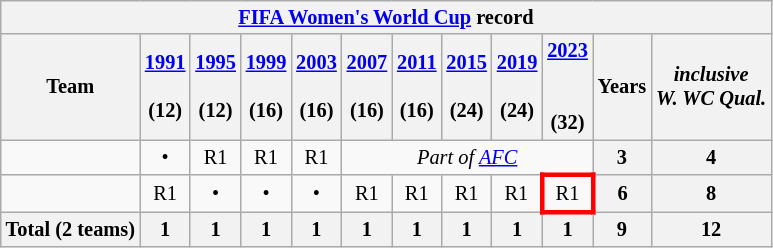<table class="wikitable" style="text-align:center; font-size:85%;">
<tr>
<th colspan=12><a href='#'>FIFA Women's World Cup</a> record</th>
</tr>
<tr>
<th>Team</th>
<th><a href='#'>1991</a><br><br>(12)</th>
<th><a href='#'>1995</a><br><br>(12)</th>
<th><a href='#'>1999</a><br><br>(16)</th>
<th><a href='#'>2003</a><br><br>(16)</th>
<th><a href='#'>2007</a><br><br>(16)</th>
<th><a href='#'>2011</a><br><br>(16)</th>
<th><a href='#'>2015</a> <br><br>(24)</th>
<th><a href='#'>2019</a><br><br>(24)</th>
<th><a href='#'>2023</a><br><br><br>(32)</th>
<th>Years</th>
<th><em>inclusive <br>W. WC Qual.</em></th>
</tr>
<tr>
<td style="text-align:left"></td>
<td>•</td>
<td>R1</td>
<td>R1</td>
<td>R1</td>
<td colspan="5"><em>Part of <a href='#'>AFC</a></em></td>
<th>3</th>
<th>4</th>
</tr>
<tr>
<td style="text-align:left"></td>
<td>R1</td>
<td>•</td>
<td>•</td>
<td>•</td>
<td>R1</td>
<td>R1</td>
<td>R1</td>
<td>R1</td>
<td style="border: 3px solid red">R1</td>
<th>6</th>
<th>8</th>
</tr>
<tr>
<th style="text-align:left">Total (2 teams)</th>
<th>1</th>
<th>1</th>
<th>1</th>
<th>1</th>
<th>1</th>
<th>1</th>
<th>1</th>
<th>1</th>
<th>1</th>
<th>9</th>
<th>12</th>
</tr>
</table>
